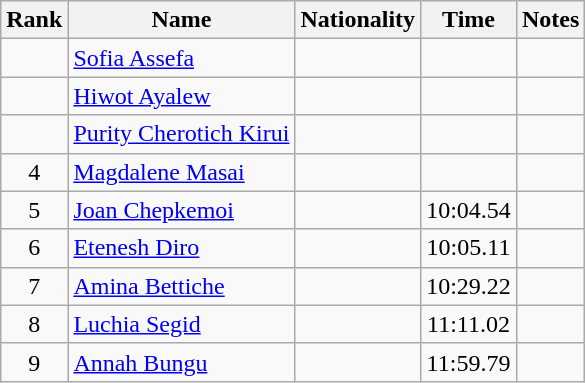<table class="wikitable sortable" style="text-align:center">
<tr>
<th>Rank</th>
<th>Name</th>
<th>Nationality</th>
<th>Time</th>
<th>Notes</th>
</tr>
<tr>
<td></td>
<td align=left><a href='#'>Sofia Assefa</a></td>
<td align=left></td>
<td></td>
<td></td>
</tr>
<tr>
<td></td>
<td align=left><a href='#'>Hiwot Ayalew</a></td>
<td align=left></td>
<td></td>
<td></td>
</tr>
<tr>
<td></td>
<td align=left><a href='#'>Purity Cherotich Kirui</a></td>
<td align=left></td>
<td></td>
<td></td>
</tr>
<tr>
<td>4</td>
<td align=left><a href='#'>Magdalene Masai</a></td>
<td align=left></td>
<td></td>
<td></td>
</tr>
<tr>
<td>5</td>
<td align=left><a href='#'>Joan Chepkemoi</a></td>
<td align=left></td>
<td>10:04.54</td>
<td></td>
</tr>
<tr>
<td>6</td>
<td align=left><a href='#'>Etenesh Diro</a></td>
<td align=left></td>
<td>10:05.11</td>
<td></td>
</tr>
<tr>
<td>7</td>
<td align=left><a href='#'>Amina Bettiche</a></td>
<td align=left></td>
<td>10:29.22</td>
<td></td>
</tr>
<tr>
<td>8</td>
<td align=left><a href='#'>Luchia Segid</a></td>
<td align=left></td>
<td>11:11.02</td>
<td></td>
</tr>
<tr>
<td>9</td>
<td align=left><a href='#'>Annah Bungu</a></td>
<td align=left></td>
<td>11:59.79</td>
<td></td>
</tr>
</table>
